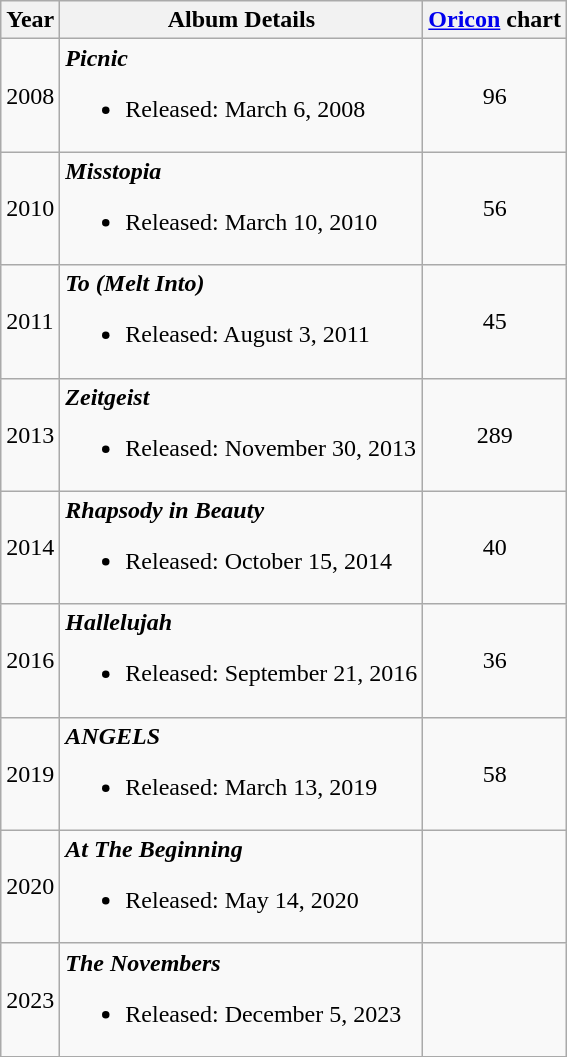<table class="wikitable sortable mw-collapsible">
<tr>
<th>Year</th>
<th>Album Details</th>
<th><a href='#'>Oricon</a> chart</th>
</tr>
<tr>
<td>2008</td>
<td><strong><em>Picnic</em></strong><br><ul><li>Released: March 6, 2008</li></ul></td>
<td align="center">96</td>
</tr>
<tr>
<td>2010</td>
<td><strong><em>Misstopia</em></strong><br><ul><li>Released: March 10, 2010</li></ul></td>
<td align="center">56</td>
</tr>
<tr>
<td>2011</td>
<td><strong><em>To (Melt Into)</em></strong><br><ul><li>Released: August 3, 2011</li></ul></td>
<td align="center">45</td>
</tr>
<tr>
<td>2013</td>
<td><strong><em>Zeitgeist</em></strong><br><ul><li>Released: November 30, 2013</li></ul></td>
<td align="center">289</td>
</tr>
<tr>
<td>2014</td>
<td><strong><em>Rhapsody in Beauty</em></strong><br><ul><li>Released: October 15, 2014</li></ul></td>
<td align="center">40</td>
</tr>
<tr>
<td>2016</td>
<td><strong><em>Hallelujah</em></strong><br><ul><li>Released: September 21, 2016</li></ul></td>
<td align="center">36</td>
</tr>
<tr>
<td>2019</td>
<td><strong><em>ANGELS</em></strong><br><ul><li>Released: March 13, 2019</li></ul></td>
<td align="center">58</td>
</tr>
<tr>
<td>2020</td>
<td><strong><em>At The Beginning</em></strong><br><ul><li>Released: May 14, 2020</li></ul></td>
<td align="center"></td>
</tr>
<tr>
<td>2023</td>
<td><strong><em>The Novembers</em></strong><br><ul><li>Released: December 5, 2023</li></ul></td>
<td align="center"></td>
</tr>
</table>
